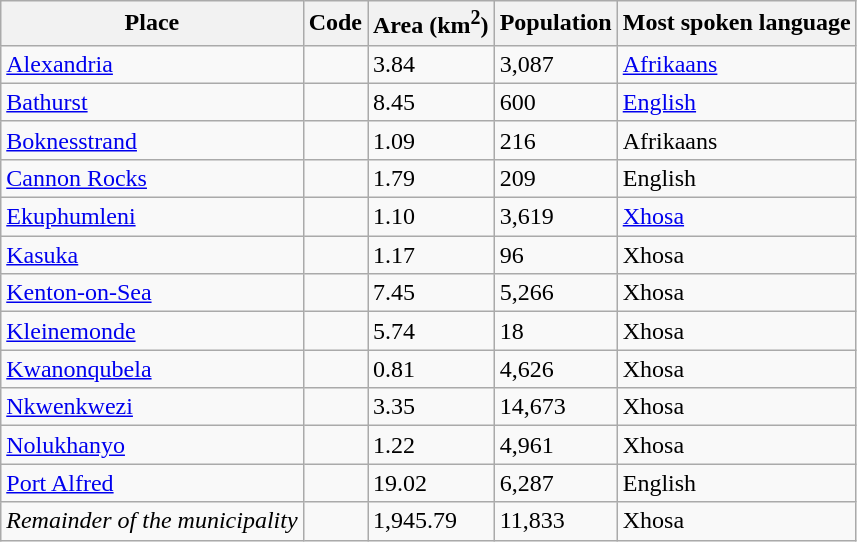<table class="wikitable sortable">
<tr>
<th>Place</th>
<th>Code</th>
<th>Area (km<sup>2</sup>)</th>
<th>Population</th>
<th>Most spoken language</th>
</tr>
<tr>
<td><a href='#'>Alexandria</a></td>
<td></td>
<td>3.84</td>
<td>3,087</td>
<td><a href='#'>Afrikaans</a></td>
</tr>
<tr>
<td><a href='#'>Bathurst</a></td>
<td></td>
<td>8.45</td>
<td>600</td>
<td><a href='#'>English</a></td>
</tr>
<tr>
<td><a href='#'>Boknesstrand</a></td>
<td></td>
<td>1.09</td>
<td>216</td>
<td>Afrikaans</td>
</tr>
<tr>
<td><a href='#'>Cannon Rocks</a></td>
<td></td>
<td>1.79</td>
<td>209</td>
<td>English</td>
</tr>
<tr>
<td><a href='#'>Ekuphumleni</a></td>
<td></td>
<td>1.10</td>
<td>3,619</td>
<td><a href='#'>Xhosa</a></td>
</tr>
<tr>
<td><a href='#'>Kasuka</a></td>
<td></td>
<td>1.17</td>
<td>96</td>
<td>Xhosa</td>
</tr>
<tr>
<td><a href='#'>Kenton-on-Sea</a></td>
<td></td>
<td>7.45</td>
<td>5,266</td>
<td>Xhosa</td>
</tr>
<tr>
<td><a href='#'>Kleinemonde</a></td>
<td></td>
<td>5.74</td>
<td>18</td>
<td>Xhosa</td>
</tr>
<tr>
<td><a href='#'>Kwanonqubela</a></td>
<td></td>
<td>0.81</td>
<td>4,626</td>
<td>Xhosa</td>
</tr>
<tr>
<td><a href='#'>Nkwenkwezi</a></td>
<td></td>
<td>3.35</td>
<td>14,673</td>
<td>Xhosa</td>
</tr>
<tr>
<td><a href='#'>Nolukhanyo</a></td>
<td></td>
<td>1.22</td>
<td>4,961</td>
<td>Xhosa</td>
</tr>
<tr>
<td><a href='#'>Port Alfred</a></td>
<td></td>
<td>19.02</td>
<td>6,287</td>
<td>English</td>
</tr>
<tr>
<td><em>Remainder of the municipality</em></td>
<td></td>
<td>1,945.79</td>
<td>11,833</td>
<td>Xhosa</td>
</tr>
</table>
